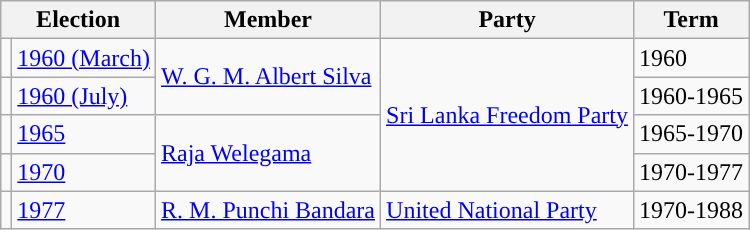<table class="wikitable">
<tr>
<th colspan="2">Election</th>
<th>Member</th>
<th>Party</th>
<th>Term</th>
</tr>
<tr>
<td style="background-color: "></td>
<td><a href='#'>1960 (March)</a></td>
<td rowspan=2><a href='#'>W. G. M. Albert Silva</a></td>
<td rowspan=4><a href='#'>Sri Lanka Freedom Party</a></td>
<td>1960</td>
</tr>
<tr>
<td style="background-color: "></td>
<td><a href='#'>1960 (July)</a></td>
<td>1960-1965</td>
</tr>
<tr>
<td style="background-color: "></td>
<td><a href='#'>1965</a></td>
<td rowspan=2><a href='#'>Raja Welegama</a></td>
<td>1965-1970</td>
</tr>
<tr>
<td style="background-color: "></td>
<td><a href='#'>1970</a></td>
<td>1970-1977</td>
</tr>
<tr>
<td style="background-color: "></td>
<td><a href='#'>1977</a></td>
<td><a href='#'>R. M. Punchi Bandara</a></td>
<td><a href='#'>United National Party</a></td>
<td>1970-1988</td>
</tr>
</table>
